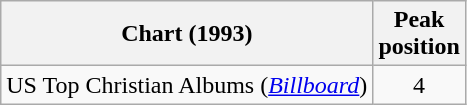<table class="wikitable">
<tr>
<th>Chart (1993)</th>
<th>Peak<br>position</th>
</tr>
<tr>
<td>US Top Christian Albums (<em><a href='#'>Billboard</a></em>)</td>
<td style="text-align:center;">4</td>
</tr>
</table>
